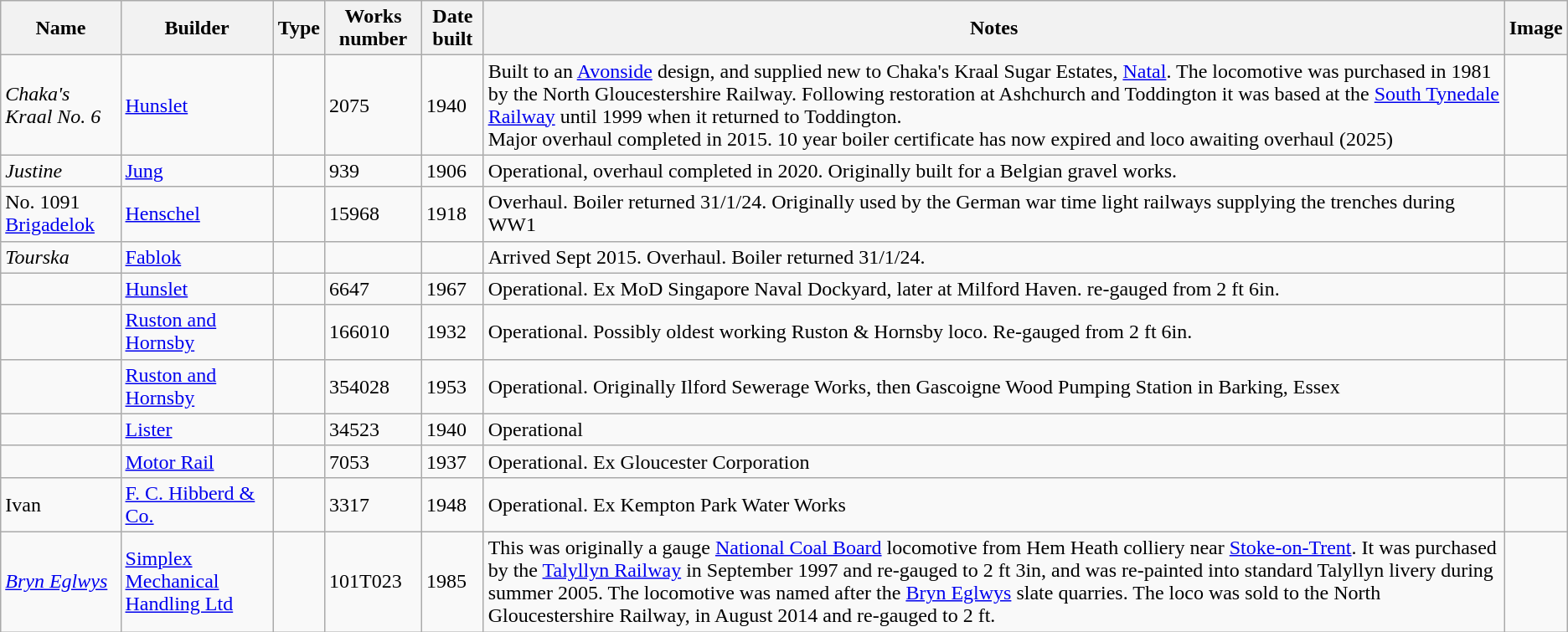<table class="wikitable">
<tr>
<th>Name</th>
<th>Builder</th>
<th>Type</th>
<th>Works number</th>
<th>Date built</th>
<th>Notes</th>
<th>Image</th>
</tr>
<tr>
<td><em>Chaka's Kraal No. 6</em></td>
<td><a href='#'>Hunslet</a></td>
<td></td>
<td>2075</td>
<td>1940</td>
<td>Built to an <a href='#'>Avonside</a> design, and supplied new to Chaka's Kraal Sugar Estates, <a href='#'>Natal</a>. The locomotive was purchased in 1981 by the North Gloucestershire Railway. Following restoration at Ashchurch and Toddington it was based at the <a href='#'>South Tynedale Railway</a> until 1999 when it returned to Toddington.<br>Major overhaul completed in 2015.
10 year boiler certificate has now expired and loco awaiting overhaul (2025)</td>
<td></td>
</tr>
<tr>
<td><em>Justine</em></td>
<td><a href='#'>Jung</a></td>
<td></td>
<td>939</td>
<td>1906</td>
<td>Operational, overhaul completed in 2020. Originally built for a Belgian gravel works.</td>
<td></td>
</tr>
<tr>
<td>No. 1091 <a href='#'>Brigadelok</a></td>
<td><a href='#'>Henschel</a></td>
<td></td>
<td>15968</td>
<td>1918</td>
<td>Overhaul. Boiler returned 31/1/24. Originally used by the German war time light railways supplying the trenches during WW1</td>
<td></td>
</tr>
<tr>
<td><em>Tourska</em></td>
<td><a href='#'>Fablok</a></td>
<td></td>
<td></td>
<td></td>
<td>Arrived Sept 2015. Overhaul. Boiler returned 31/1/24.</td>
<td></td>
</tr>
<tr>
<td></td>
<td><a href='#'>Hunslet</a></td>
<td></td>
<td>6647</td>
<td>1967</td>
<td>Operational. Ex MoD Singapore Naval Dockyard, later at Milford Haven. re-gauged from 2 ft 6in.</td>
<td></td>
</tr>
<tr>
<td></td>
<td><a href='#'>Ruston and Hornsby</a></td>
<td></td>
<td>166010</td>
<td>1932</td>
<td>Operational. Possibly oldest working Ruston & Hornsby loco. Re-gauged from 2 ft 6in.</td>
<td></td>
</tr>
<tr>
<td></td>
<td><a href='#'>Ruston and Hornsby</a></td>
<td></td>
<td>354028</td>
<td>1953</td>
<td>Operational. Originally Ilford Sewerage Works, then Gascoigne Wood Pumping Station in Barking, Essex</td>
<td></td>
</tr>
<tr>
<td></td>
<td><a href='#'>Lister</a></td>
<td></td>
<td>34523</td>
<td>1940</td>
<td>Operational</td>
<td></td>
</tr>
<tr>
<td></td>
<td><a href='#'>Motor Rail</a></td>
<td></td>
<td>7053</td>
<td>1937</td>
<td>Operational. Ex Gloucester Corporation</td>
<td></td>
</tr>
<tr>
<td>Ivan</td>
<td><a href='#'>F. C. Hibberd & Co.</a></td>
<td></td>
<td>3317</td>
<td>1948</td>
<td>Operational. Ex Kempton Park Water Works</td>
<td></td>
</tr>
<tr>
<td><em><a href='#'>Bryn Eglwys</a></em></td>
<td><a href='#'>Simplex Mechanical Handling Ltd</a></td>
<td></td>
<td>101T023</td>
<td>1985</td>
<td>This was originally a  gauge <a href='#'>National Coal Board</a> locomotive from Hem Heath colliery near <a href='#'>Stoke-on-Trent</a>. It was purchased by the <a href='#'>Talyllyn Railway</a> in September 1997 and re-gauged to 2 ft 3in, and was re-painted into standard Talyllyn livery during summer 2005. The locomotive was named after the <a href='#'>Bryn Eglwys</a> slate quarries. The loco was sold to the North Gloucestershire Railway, in August 2014 and re-gauged to 2 ft.</td>
<td></td>
</tr>
</table>
